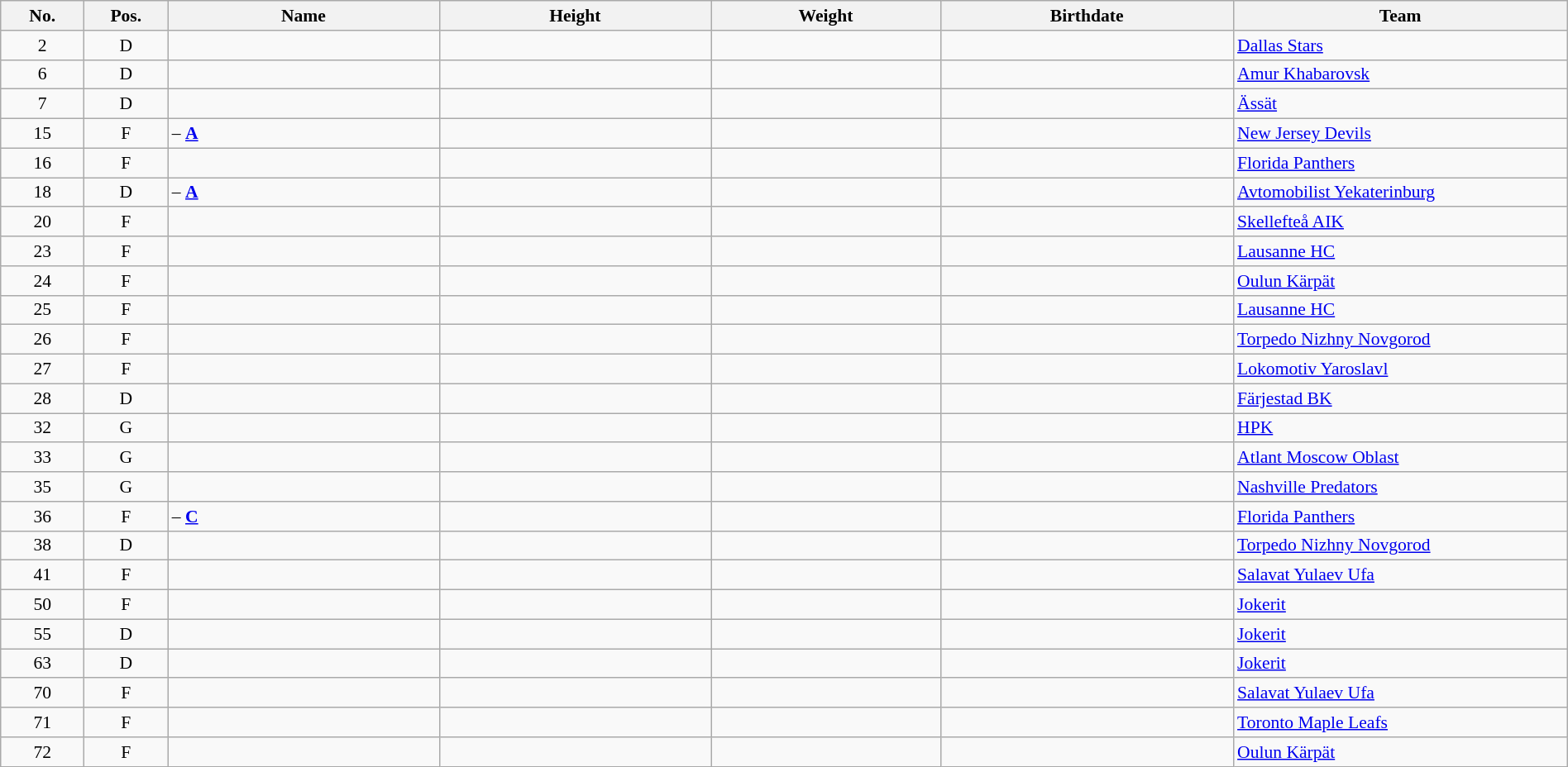<table width="100%" class="wikitable sortable" style="font-size: 90%; text-align: center;">
<tr>
<th style="width:  4%;">No.</th>
<th style="width:  4%;">Pos.</th>
<th style="width: 13%;">Name</th>
<th style="width: 13%;">Height</th>
<th style="width: 11%;">Weight</th>
<th style="width: 14%;">Birthdate</th>
<th style="width: 16%;">Team</th>
</tr>
<tr>
<td>2</td>
<td>D</td>
<td align=left></td>
<td></td>
<td></td>
<td></td>
<td style="text-align:left;"> <a href='#'>Dallas Stars</a></td>
</tr>
<tr>
<td>6</td>
<td>D</td>
<td align=left></td>
<td></td>
<td></td>
<td></td>
<td style="text-align:left;"> <a href='#'>Amur Khabarovsk</a></td>
</tr>
<tr>
<td>7</td>
<td>D</td>
<td align=left></td>
<td></td>
<td></td>
<td></td>
<td style="text-align:left;"> <a href='#'>Ässät</a></td>
</tr>
<tr>
<td>15</td>
<td>F</td>
<td align=left> – <strong><a href='#'>A</a></strong></td>
<td></td>
<td></td>
<td></td>
<td style="text-align:left;"> <a href='#'>New Jersey Devils</a></td>
</tr>
<tr>
<td>16</td>
<td>F</td>
<td align=left></td>
<td></td>
<td></td>
<td></td>
<td style="text-align:left;"> <a href='#'>Florida Panthers</a></td>
</tr>
<tr>
<td>18</td>
<td>D</td>
<td align=left> – <strong><a href='#'>A</a></strong></td>
<td></td>
<td></td>
<td></td>
<td style="text-align:left;"> <a href='#'>Avtomobilist Yekaterinburg</a></td>
</tr>
<tr>
<td>20</td>
<td>F</td>
<td align=left></td>
<td></td>
<td></td>
<td></td>
<td style="text-align:left;"> <a href='#'>Skellefteå AIK</a></td>
</tr>
<tr>
<td>23</td>
<td>F</td>
<td align=left></td>
<td></td>
<td></td>
<td></td>
<td style="text-align:left;"> <a href='#'>Lausanne HC</a></td>
</tr>
<tr>
<td>24</td>
<td>F</td>
<td align=left></td>
<td></td>
<td></td>
<td></td>
<td style="text-align:left;"> <a href='#'>Oulun Kärpät</a></td>
</tr>
<tr>
<td>25</td>
<td>F</td>
<td align=left></td>
<td></td>
<td></td>
<td></td>
<td style="text-align:left;"> <a href='#'>Lausanne HC</a></td>
</tr>
<tr>
<td>26</td>
<td>F</td>
<td align=left></td>
<td></td>
<td></td>
<td></td>
<td style="text-align:left;"> <a href='#'>Torpedo Nizhny Novgorod</a></td>
</tr>
<tr>
<td>27</td>
<td>F</td>
<td align=left></td>
<td></td>
<td></td>
<td></td>
<td style="text-align:left;"> <a href='#'>Lokomotiv Yaroslavl</a></td>
</tr>
<tr>
<td>28</td>
<td>D</td>
<td align=left></td>
<td></td>
<td></td>
<td></td>
<td style="text-align:left;"> <a href='#'>Färjestad BK</a></td>
</tr>
<tr>
<td>32</td>
<td>G</td>
<td align=left></td>
<td></td>
<td></td>
<td></td>
<td style="text-align:left;"> <a href='#'>HPK</a></td>
</tr>
<tr>
<td>33</td>
<td>G</td>
<td align=left></td>
<td></td>
<td></td>
<td></td>
<td style="text-align:left;"> <a href='#'>Atlant Moscow Oblast</a></td>
</tr>
<tr>
<td>35</td>
<td>G</td>
<td align=left></td>
<td></td>
<td></td>
<td></td>
<td style="text-align:left;"> <a href='#'>Nashville Predators</a></td>
</tr>
<tr>
<td>36</td>
<td>F</td>
<td align=left> – <strong><a href='#'>C</a></strong></td>
<td></td>
<td></td>
<td></td>
<td style="text-align:left;"> <a href='#'>Florida Panthers</a></td>
</tr>
<tr>
<td>38</td>
<td>D</td>
<td align=left></td>
<td></td>
<td></td>
<td></td>
<td style="text-align:left;"> <a href='#'>Torpedo Nizhny Novgorod</a></td>
</tr>
<tr>
<td>41</td>
<td>F</td>
<td align=left></td>
<td></td>
<td></td>
<td></td>
<td style="text-align:left;"> <a href='#'>Salavat Yulaev Ufa</a></td>
</tr>
<tr>
<td>50</td>
<td>F</td>
<td align=left></td>
<td></td>
<td></td>
<td></td>
<td style="text-align:left;"> <a href='#'>Jokerit</a></td>
</tr>
<tr>
<td>55</td>
<td>D</td>
<td align=left></td>
<td></td>
<td></td>
<td></td>
<td style="text-align:left;"> <a href='#'>Jokerit</a></td>
</tr>
<tr>
<td>63</td>
<td>D</td>
<td align=left></td>
<td></td>
<td></td>
<td></td>
<td style="text-align:left;"> <a href='#'>Jokerit</a></td>
</tr>
<tr>
<td>70</td>
<td>F</td>
<td align=left></td>
<td></td>
<td></td>
<td></td>
<td style="text-align:left;"> <a href='#'>Salavat Yulaev Ufa</a></td>
</tr>
<tr>
<td>71</td>
<td>F</td>
<td align=left></td>
<td></td>
<td></td>
<td></td>
<td style="text-align:left;"> <a href='#'>Toronto Maple Leafs</a></td>
</tr>
<tr>
<td>72</td>
<td>F</td>
<td align=left></td>
<td></td>
<td></td>
<td></td>
<td style="text-align:left;"> <a href='#'>Oulun Kärpät</a></td>
</tr>
</table>
